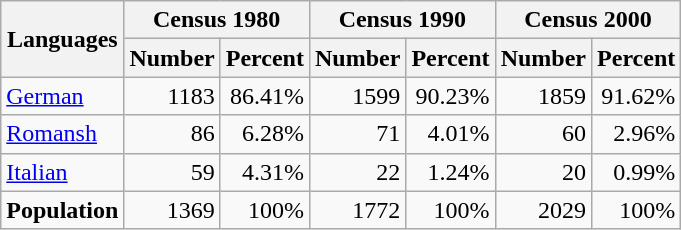<table class="wikitable">
<tr ---->
<th rowspan="2">Languages</th>
<th colspan="2">Census 1980</th>
<th colspan="2">Census 1990</th>
<th colspan="2">Census 2000</th>
</tr>
<tr ---->
<th>Number</th>
<th>Percent</th>
<th>Number</th>
<th>Percent</th>
<th>Number</th>
<th>Percent</th>
</tr>
<tr ---->
<td><a href='#'>German</a></td>
<td align=right>1183</td>
<td align=right>86.41%</td>
<td align=right>1599</td>
<td align=right>90.23%</td>
<td align=right>1859</td>
<td align=right>91.62%</td>
</tr>
<tr ---->
<td><a href='#'>Romansh</a></td>
<td align=right>86</td>
<td align=right>6.28%</td>
<td align=right>71</td>
<td align=right>4.01%</td>
<td align=right>60</td>
<td align=right>2.96%</td>
</tr>
<tr ---->
<td><a href='#'>Italian</a></td>
<td align=right>59</td>
<td align=right>4.31%</td>
<td align=right>22</td>
<td align=right>1.24%</td>
<td align=right>20</td>
<td align=right>0.99%</td>
</tr>
<tr ---->
<td><strong>Population</strong></td>
<td align=right>1369</td>
<td align=right>100%</td>
<td align=right>1772</td>
<td align=right>100%</td>
<td align=right>2029</td>
<td align=right>100%</td>
</tr>
</table>
